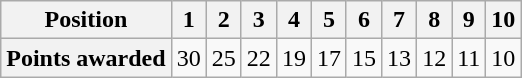<table class="wikitable floatright" style="text-align: center">
<tr>
<th scope="col">Position</th>
<th scope="col">1</th>
<th scope="col">2</th>
<th scope="col">3</th>
<th scope="col">4</th>
<th scope="col">5</th>
<th scope="col">6</th>
<th scope="col">7</th>
<th scope="col">8</th>
<th scope="col">9</th>
<th scope="col">10</th>
</tr>
<tr>
<th scope="row">Points awarded</th>
<td>30</td>
<td>25</td>
<td>22</td>
<td>19</td>
<td>17</td>
<td>15</td>
<td>13</td>
<td>12</td>
<td>11</td>
<td>10</td>
</tr>
</table>
